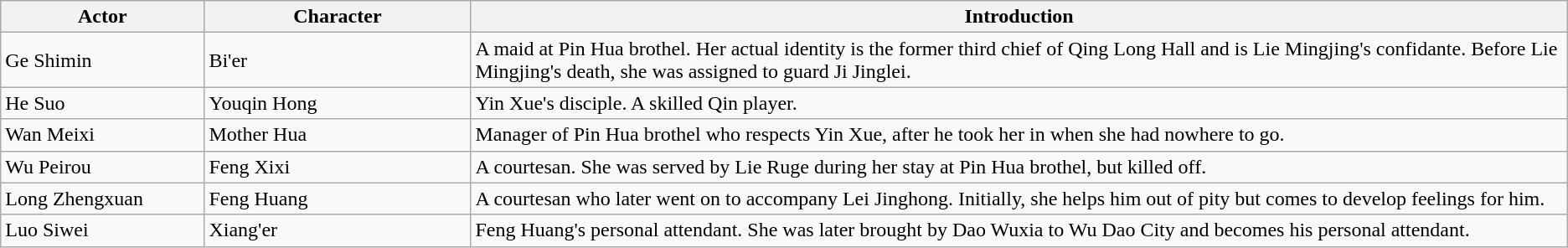<table class="wikitable">
<tr>
<th style="width:13%">Actor</th>
<th style="width:17%">Character</th>
<th>Introduction</th>
</tr>
<tr>
<td>Ge Shimin</td>
<td>Bi'er</td>
<td>A maid at Pin Hua brothel. Her actual identity is the former third chief of Qing Long Hall and is Lie Mingjing's confidante. Before Lie Mingjing's death, she was assigned to guard Ji Jinglei.</td>
</tr>
<tr>
<td>He Suo</td>
<td>Youqin Hong</td>
<td>Yin Xue's disciple. A skilled Qin player.</td>
</tr>
<tr>
<td>Wan Meixi</td>
<td>Mother Hua</td>
<td>Manager of Pin Hua brothel who respects Yin Xue, after he took her in when she had nowhere to go.</td>
</tr>
<tr>
<td>Wu Peirou</td>
<td>Feng Xixi</td>
<td>A courtesan. She was served by Lie Ruge during her stay at Pin Hua brothel, but killed off.</td>
</tr>
<tr>
<td>Long Zhengxuan</td>
<td>Feng Huang</td>
<td>A courtesan who later went on to accompany Lei Jinghong. Initially, she helps him out of pity but comes to develop feelings for him.</td>
</tr>
<tr>
<td>Luo Siwei</td>
<td>Xiang'er</td>
<td>Feng Huang's personal attendant. She was later brought by Dao Wuxia to Wu Dao City and becomes his personal attendant.</td>
</tr>
</table>
